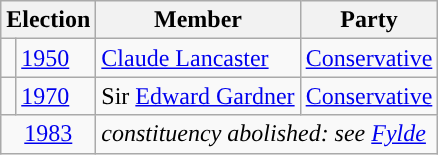<table class="wikitable">
<tr>
<th colspan="2">Election</th>
<th>Member</th>
<th>Party</th>
</tr>
<tr>
<td style="color:inherit;background-color: "></td>
<td><a href='#'>1950</a></td>
<td><a href='#'>Claude Lancaster</a></td>
<td><a href='#'>Conservative</a></td>
</tr>
<tr>
<td style="color:inherit;background-color: "></td>
<td><a href='#'>1970</a></td>
<td>Sir <a href='#'>Edward Gardner</a></td>
<td><a href='#'>Conservative</a></td>
</tr>
<tr>
<td colspan="2" align="center"><a href='#'>1983</a></td>
<td colspan="2"><em>constituency abolished: see <a href='#'>Fylde</a></em></td>
</tr>
</table>
